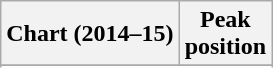<table class="wikitable sortable plainrowheaders">
<tr>
<th>Chart (2014–15)</th>
<th>Peak<br>position</th>
</tr>
<tr>
</tr>
<tr>
</tr>
<tr>
</tr>
<tr>
</tr>
<tr>
</tr>
<tr>
</tr>
<tr>
</tr>
</table>
